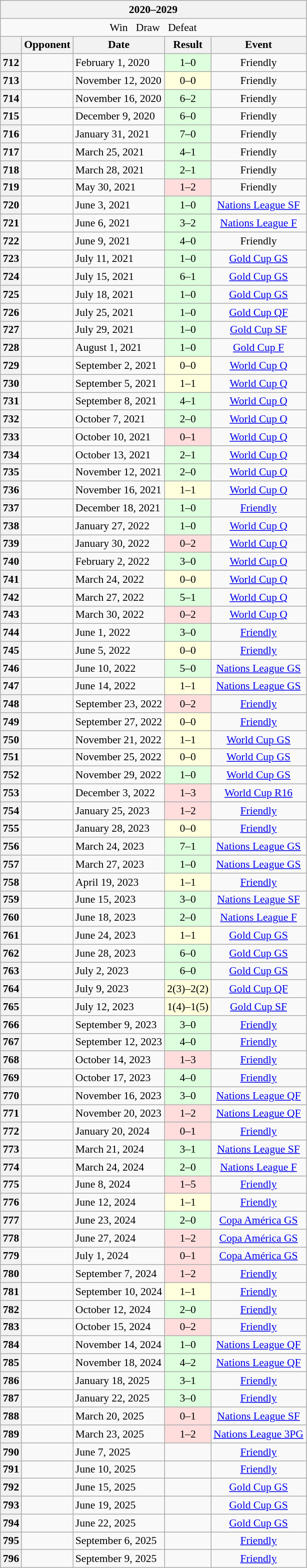<table class="wikitable collapsible collapsed" style="font-size: 90%">
<tr>
<th colspan="5" style="width:400px;">2020–2029</th>
</tr>
<tr>
<td style="text-align:center;" colspan="5"> Win   Draw   Defeat</td>
</tr>
<tr>
<th></th>
<th>Opponent</th>
<th>Date</th>
<th>Result</th>
<th>Event</th>
</tr>
<tr>
<th>712</th>
<td></td>
<td>February 1, 2020</td>
<td style="background:#dfd ; text-align:center;">1–0</td>
<td style="text-align:center;"> Friendly</td>
</tr>
<tr>
<th>713</th>
<td></td>
<td>November 12, 2020</td>
<td style="background:#ffd; text-align:center;">0–0</td>
<td style="text-align:center;"> Friendly</td>
</tr>
<tr>
<th>714</th>
<td></td>
<td>November 16, 2020</td>
<td style="background:#dfd ; text-align:center;">6–2</td>
<td style="text-align:center;"> Friendly</td>
</tr>
<tr>
<th>715</th>
<td></td>
<td>December 9, 2020</td>
<td style="background:#dfd ; text-align:center;">6–0</td>
<td style="text-align:center;"> Friendly</td>
</tr>
<tr>
<th>716</th>
<td></td>
<td>January 31, 2021</td>
<td style="background:#dfd ; text-align:center;">7–0</td>
<td style="text-align:center;"> Friendly</td>
</tr>
<tr>
<th>717</th>
<td></td>
<td>March 25, 2021</td>
<td style="background:#dfd ; text-align:center;">4–1</td>
<td style="text-align:center;"> Friendly</td>
</tr>
<tr>
<th>718</th>
<td></td>
<td>March 28, 2021</td>
<td style="background:#dfd ; text-align:center;">2–1</td>
<td style="text-align:center;"> Friendly</td>
</tr>
<tr>
<th>719</th>
<td></td>
<td>May 30, 2021</td>
<td style="background:#fdd; text-align:center;">1–2</td>
<td style="text-align:center;"> Friendly</td>
</tr>
<tr>
<th>720</th>
<td></td>
<td>June 3, 2021</td>
<td style="background:#dfd ; text-align:center;">1–0</td>
<td style="text-align:center;"> <a href='#'>Nations League SF</a></td>
</tr>
<tr>
<th>721</th>
<td></td>
<td>June 6, 2021</td>
<td style="background:#dfd ; text-align:center;">3–2</td>
<td style="text-align:center;"> <a href='#'>Nations League F</a></td>
</tr>
<tr>
<th>722</th>
<td></td>
<td>June 9, 2021</td>
<td style="background:#dfd ; text-align:center;">4–0</td>
<td style="text-align:center;"> Friendly</td>
</tr>
<tr>
<th>723</th>
<td></td>
<td>July 11, 2021</td>
<td style="background:#dfd ; text-align:center;">1–0</td>
<td style="text-align:center;"> <a href='#'>Gold Cup GS</a></td>
</tr>
<tr>
<th>724</th>
<td></td>
<td>July 15, 2021</td>
<td style="background:#dfd ; text-align:center;">6–1</td>
<td style="text-align:center;"> <a href='#'>Gold Cup GS</a></td>
</tr>
<tr>
<th>725</th>
<td></td>
<td>July 18, 2021</td>
<td style="background:#dfd ; text-align:center;">1–0</td>
<td style="text-align:center;"> <a href='#'>Gold Cup GS</a></td>
</tr>
<tr>
<th>726</th>
<td></td>
<td>July 25, 2021</td>
<td style="background:#dfd ; text-align:center;">1–0</td>
<td style="text-align:center;"> <a href='#'>Gold Cup QF</a></td>
</tr>
<tr>
<th>727</th>
<td></td>
<td>July 29, 2021</td>
<td style="background:#dfd ; text-align:center;">1–0</td>
<td style="text-align:center;"> <a href='#'>Gold Cup SF</a></td>
</tr>
<tr>
<th>728</th>
<td></td>
<td>August 1, 2021</td>
<td style="background:#dfd ; text-align:center;">1–0</td>
<td style="text-align:center;"> <a href='#'>Gold Cup F</a></td>
</tr>
<tr>
<th>729</th>
<td></td>
<td>September 2, 2021</td>
<td style="background:#ffd ; text-align:center;">0–0</td>
<td style="text-align:center;"> <a href='#'>World Cup Q</a></td>
</tr>
<tr>
<th>730</th>
<td></td>
<td>September 5, 2021</td>
<td style="background:#ffd ; text-align:center;">1–1</td>
<td style="text-align:center;"> <a href='#'>World Cup Q</a></td>
</tr>
<tr>
<th>731</th>
<td></td>
<td>September 8, 2021</td>
<td style="background:#dfd ; text-align:center;">4–1</td>
<td style="text-align:center;"> <a href='#'>World Cup Q</a></td>
</tr>
<tr>
<th>732</th>
<td></td>
<td>October 7, 2021</td>
<td style="background:#dfd ; text-align:center;">2–0</td>
<td style="text-align:center;"> <a href='#'>World Cup Q</a></td>
</tr>
<tr>
<th>733</th>
<td></td>
<td>October 10, 2021</td>
<td style="background:#fdd ; text-align:center;">0–1</td>
<td style="text-align:center;"> <a href='#'>World Cup Q</a></td>
</tr>
<tr>
<th>734</th>
<td></td>
<td>October 13, 2021</td>
<td style="background:#dfd ; text-align:center;">2–1</td>
<td style="text-align:center;"> <a href='#'>World Cup Q</a></td>
</tr>
<tr>
<th>735</th>
<td></td>
<td>November 12, 2021</td>
<td style="background:#dfd ; text-align:center;">2–0</td>
<td style="text-align:center;"> <a href='#'>World Cup Q</a></td>
</tr>
<tr>
<th>736</th>
<td></td>
<td>November 16, 2021</td>
<td style="background:#ffd ; text-align:center;">1–1</td>
<td style="text-align:center;"> <a href='#'>World Cup Q</a></td>
</tr>
<tr>
<th>737</th>
<td></td>
<td>December 18, 2021</td>
<td style="background:#dfd ; text-align:center;">1–0</td>
<td style="text-align:center;"> <a href='#'>Friendly</a></td>
</tr>
<tr>
<th>738</th>
<td></td>
<td>January 27, 2022</td>
<td style="background:#dfd ; text-align:center;">1–0</td>
<td style="text-align:center;"> <a href='#'>World Cup Q</a></td>
</tr>
<tr>
<th>739</th>
<td></td>
<td>January 30, 2022</td>
<td style="background:#fdd ; text-align:center;">0–2</td>
<td style="text-align:center;"> <a href='#'>World Cup Q</a></td>
</tr>
<tr>
<th>740</th>
<td></td>
<td>February 2, 2022</td>
<td style="background:#dfd ; text-align:center;">3–0</td>
<td style="text-align:center;"> <a href='#'>World Cup Q</a></td>
</tr>
<tr>
<th>741</th>
<td></td>
<td>March 24, 2022</td>
<td style="background:#ffd ; text-align:center;">0–0</td>
<td style="text-align:center;"> <a href='#'>World Cup Q</a></td>
</tr>
<tr>
<th>742</th>
<td></td>
<td>March 27, 2022</td>
<td style="background:#dfd ; text-align:center;">5–1</td>
<td style="text-align:center;"> <a href='#'>World Cup Q</a></td>
</tr>
<tr>
<th>743</th>
<td></td>
<td>March 30, 2022</td>
<td style="background:#fdd ; text-align:center;">0–2</td>
<td style="text-align:center;"> <a href='#'>World Cup Q</a></td>
</tr>
<tr>
<th>744</th>
<td></td>
<td>June 1, 2022</td>
<td style="background:#dfd ; text-align:center;">3–0</td>
<td style="text-align:center;"> <a href='#'>Friendly</a></td>
</tr>
<tr>
<th>745</th>
<td></td>
<td>June 5, 2022</td>
<td style="background:#ffd ; text-align:center;">0–0</td>
<td style="text-align:center;"> <a href='#'>Friendly</a></td>
</tr>
<tr>
<th>746</th>
<td></td>
<td>June 10, 2022</td>
<td style="background:#dfd ; text-align:center;">5–0</td>
<td style="text-align:center;"> <a href='#'>Nations League GS</a></td>
</tr>
<tr>
<th>747</th>
<td></td>
<td>June 14, 2022</td>
<td style="background:#ffd ; text-align:center;">1–1</td>
<td style="text-align:center;"> <a href='#'>Nations League GS</a></td>
</tr>
<tr>
<th>748</th>
<td></td>
<td>September 23, 2022</td>
<td style="background:#fdd ; text-align:center;">0–2</td>
<td style="text-align:center;"> <a href='#'>Friendly</a></td>
</tr>
<tr>
<th>749</th>
<td></td>
<td>September 27, 2022</td>
<td style="background:#ffd ; text-align:center;">0–0</td>
<td style="text-align:center;"> <a href='#'>Friendly</a></td>
</tr>
<tr>
<th>750</th>
<td></td>
<td>November 21, 2022</td>
<td style="background:#ffd ; text-align:center;">1–1</td>
<td style="text-align:center;"> <a href='#'>World Cup GS</a></td>
</tr>
<tr>
<th>751</th>
<td></td>
<td>November 25, 2022</td>
<td style="background:#ffd ; text-align:center;">0–0</td>
<td style="text-align:center;"> <a href='#'>World Cup GS</a></td>
</tr>
<tr>
<th>752</th>
<td></td>
<td>November 29, 2022</td>
<td style="background:#dfd ; text-align:center;">1–0</td>
<td style="text-align:center;"> <a href='#'>World Cup GS</a></td>
</tr>
<tr>
<th>753</th>
<td></td>
<td>December 3, 2022</td>
<td style="background:#fdd ; text-align:center;">1–3</td>
<td style="text-align:center;"> <a href='#'>World Cup R16</a></td>
</tr>
<tr>
<th>754</th>
<td></td>
<td>January 25, 2023</td>
<td style="background:#fdd ; text-align:center;">1–2</td>
<td style="text-align:center;"> <a href='#'>Friendly</a></td>
</tr>
<tr>
<th>755</th>
<td></td>
<td>January 28, 2023</td>
<td style="background:#ffd ; text-align:center;">0–0</td>
<td style="text-align:center;"> <a href='#'>Friendly</a></td>
</tr>
<tr>
<th>756</th>
<td></td>
<td>March 24, 2023</td>
<td style="background:#dfd ; text-align:center;">7–1</td>
<td style="text-align:center;"> <a href='#'>Nations League GS</a></td>
</tr>
<tr>
<th>757</th>
<td></td>
<td>March 27, 2023</td>
<td style="background:#dfd ; text-align:center;">1–0</td>
<td style="text-align:center;"> <a href='#'>Nations League GS</a></td>
</tr>
<tr>
<th>758</th>
<td></td>
<td>April 19, 2023</td>
<td style="background:#ffd ; text-align:center;">1–1</td>
<td style="text-align:center;"> <a href='#'>Friendly</a></td>
</tr>
<tr>
<th>759</th>
<td></td>
<td>June 15, 2023</td>
<td style="background:#dfd ; text-align:center;">3–0</td>
<td style="text-align:center;"> <a href='#'>Nations League SF</a></td>
</tr>
<tr>
<th>760</th>
<td></td>
<td>June 18, 2023</td>
<td style="background:#dfd ; text-align:center;">2–0</td>
<td style="text-align:center;"> <a href='#'>Nations League F</a></td>
</tr>
<tr>
<th>761</th>
<td></td>
<td>June 24, 2023</td>
<td style="background:#ffd ; text-align:center;">1–1</td>
<td style="text-align:center;"> <a href='#'>Gold Cup GS</a></td>
</tr>
<tr>
<th>762</th>
<td></td>
<td>June 28, 2023</td>
<td style="background:#dfd ; text-align:center;">6–0</td>
<td style="text-align:center;"> <a href='#'>Gold Cup GS</a></td>
</tr>
<tr>
<th>763</th>
<td></td>
<td>July 2, 2023</td>
<td style="background:#dfd ; text-align:center;">6–0</td>
<td style="text-align:center;"> <a href='#'>Gold Cup GS</a></td>
</tr>
<tr>
<th>764</th>
<td></td>
<td>July 9, 2023</td>
<td style="background:#ffd ; text-align:center;">2(3)–2(2)</td>
<td style="text-align:center;"> <a href='#'>Gold Cup QF</a></td>
</tr>
<tr>
<th>765</th>
<td></td>
<td>July 12, 2023</td>
<td style="background:#ffd ; text-align:center;">1(4)–1(5)</td>
<td style="text-align:center;"> <a href='#'>Gold Cup SF</a></td>
</tr>
<tr>
<th>766</th>
<td></td>
<td>September 9, 2023</td>
<td style="background:#dfd ; text-align:center;">3–0</td>
<td style="text-align:center;"> <a href='#'>Friendly</a></td>
</tr>
<tr>
<th>767</th>
<td></td>
<td>September 12, 2023</td>
<td style="background:#dfd ; text-align:center;">4–0</td>
<td style="text-align:center;"> <a href='#'>Friendly</a></td>
</tr>
<tr>
<th>768</th>
<td></td>
<td>October 14, 2023</td>
<td style="background:#fdd ; text-align:center;">1–3</td>
<td style="text-align:center;"> <a href='#'>Friendly</a></td>
</tr>
<tr>
<th>769</th>
<td></td>
<td>October 17, 2023</td>
<td style="background:#dfd ; text-align:center;">4–0</td>
<td style="text-align:center;"> <a href='#'>Friendly</a></td>
</tr>
<tr>
<th>770</th>
<td></td>
<td>November 16, 2023</td>
<td style="background:#dfd ; text-align:center;">3–0</td>
<td style="text-align:center;"> <a href='#'>Nations League QF</a></td>
</tr>
<tr>
<th>771</th>
<td></td>
<td>November 20, 2023</td>
<td style="background:#fdd ; text-align:center;">1–2</td>
<td style="text-align:center;"> <a href='#'>Nations League QF</a></td>
</tr>
<tr>
<th>772</th>
<td></td>
<td>January 20, 2024</td>
<td style="background:#fdd ; text-align:center;">0–1</td>
<td style="text-align:center;"> <a href='#'>Friendly</a></td>
</tr>
<tr>
<th>773</th>
<td></td>
<td>March 21, 2024</td>
<td style="background:#dfd ; text-align:center;">3–1</td>
<td style="text-align:center;"> <a href='#'>Nations League SF</a></td>
</tr>
<tr>
<th>774</th>
<td></td>
<td>March 24, 2024</td>
<td style="background:#dfd ; text-align:center;">2–0</td>
<td style="text-align:center;"> <a href='#'>Nations League F</a></td>
</tr>
<tr>
<th>775</th>
<td></td>
<td>June 8, 2024</td>
<td style="background:#fdd ; text-align:center;">1–5</td>
<td style="text-align:center;"> <a href='#'>Friendly</a></td>
</tr>
<tr>
<th>776</th>
<td></td>
<td>June 12, 2024</td>
<td style="background:#ffd ; text-align:center;">1–1</td>
<td style="text-align:center;"> <a href='#'>Friendly</a></td>
</tr>
<tr>
<th>777</th>
<td></td>
<td>June 23, 2024</td>
<td style="background:#dfd ; text-align:center;">2–0</td>
<td style="text-align:center;"> <a href='#'>Copa América GS</a></td>
</tr>
<tr>
<th>778</th>
<td></td>
<td>June 27, 2024</td>
<td style="background:#fdd ; text-align:center;">1–2</td>
<td style="text-align:center;"> <a href='#'>Copa América GS</a></td>
</tr>
<tr>
<th>779</th>
<td></td>
<td>July 1, 2024</td>
<td style="background:#fdd ; text-align:center;">0–1</td>
<td style="text-align:center;"> <a href='#'>Copa América GS</a></td>
</tr>
<tr>
<th>780</th>
<td></td>
<td>September 7, 2024</td>
<td style="background:#fdd ; text-align:center;">1–2</td>
<td style="text-align:center;"> <a href='#'>Friendly</a></td>
</tr>
<tr>
<th>781</th>
<td></td>
<td>September 10, 2024</td>
<td style="background:#ffd ; text-align:center;">1–1</td>
<td style="text-align:center;"> <a href='#'>Friendly</a></td>
</tr>
<tr>
<th>782</th>
<td></td>
<td>October 12, 2024</td>
<td style="background:#dfd ; text-align:center;">2–0</td>
<td style="text-align:center;"> <a href='#'>Friendly</a></td>
</tr>
<tr>
<th>783</th>
<td></td>
<td>October 15, 2024</td>
<td style="background:#fdd ; text-align:center;">0–2</td>
<td style="text-align:center;"> <a href='#'>Friendly</a></td>
</tr>
<tr>
<th>784</th>
<td></td>
<td>November 14, 2024</td>
<td style="background:#dfd ; text-align:center;">1–0</td>
<td style="text-align:center;"> <a href='#'>Nations League QF</a></td>
</tr>
<tr>
<th>785</th>
<td></td>
<td>November 18, 2024</td>
<td style="background:#dfd ; text-align:center;">4–2</td>
<td style="text-align:center;"> <a href='#'>Nations League QF</a></td>
</tr>
<tr>
<th>786</th>
<td></td>
<td>January 18, 2025</td>
<td style="background:#dfd ; text-align:center;">3–1</td>
<td style="text-align:center;"> <a href='#'>Friendly</a></td>
</tr>
<tr>
<th>787</th>
<td></td>
<td>January 22, 2025</td>
<td style="background:#dfd ; text-align:center;">3–0</td>
<td style="text-align:center;"> <a href='#'>Friendly</a></td>
</tr>
<tr>
<th>788</th>
<td></td>
<td>March 20, 2025</td>
<td style="background:#fdd  ; text-align:center;">0–1</td>
<td style="text-align:center;"> <a href='#'>Nations League SF</a></td>
</tr>
<tr>
<th>789</th>
<td></td>
<td>March 23, 2025</td>
<td style="background:#fdd ; text-align:center;">1–2</td>
<td style="text-align:center;"> <a href='#'>Nations League 3PG</a></td>
</tr>
<tr>
<th>790</th>
<td></td>
<td>June 7, 2025</td>
<td style="background: ; text-align:center;"></td>
<td style="text-align:center;"> <a href='#'>Friendly</a></td>
</tr>
<tr>
<th>791</th>
<td></td>
<td>June 10, 2025</td>
<td style="background: ; text-align:center;"></td>
<td style="text-align:center;"> <a href='#'>Friendly</a></td>
</tr>
<tr>
<th>792</th>
<td></td>
<td>June 15, 2025</td>
<td style="background: ; text-align:center;"></td>
<td style="text-align:center;"> <a href='#'>Gold Cup GS</a></td>
</tr>
<tr>
<th>793</th>
<td></td>
<td>June 19, 2025</td>
<td style="background: ; text-align:center;"></td>
<td style="text-align:center;"> <a href='#'>Gold Cup GS</a></td>
</tr>
<tr>
<th>794</th>
<td></td>
<td>June 22, 2025</td>
<td style="background: ; text-align:center;"></td>
<td style="text-align:center;"> <a href='#'>Gold Cup GS</a></td>
</tr>
<tr>
<th>795</th>
<td></td>
<td>September 6, 2025</td>
<td style="background: ; text-align:center;"></td>
<td style="text-align:center;"> <a href='#'>Friendly</a></td>
</tr>
<tr>
<th>796</th>
<td></td>
<td>September 9, 2025</td>
<td style="background: ; text-align:center;"></td>
<td style="text-align:center;"> <a href='#'>Friendly</a></td>
</tr>
</table>
